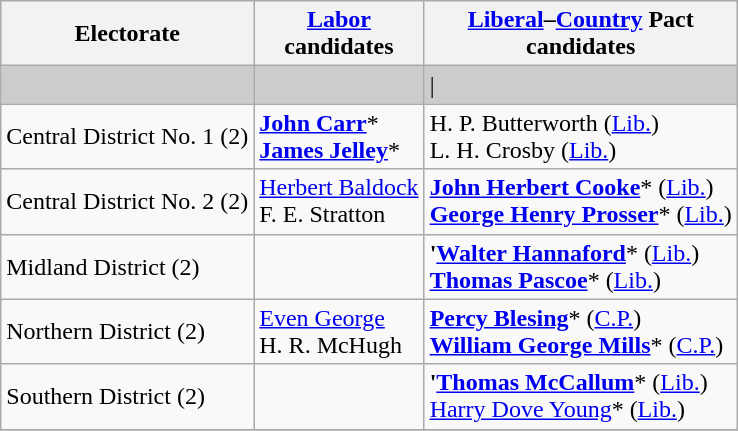<table class="wikitable">
<tr>
<th>Electorate</th>
<th><a href='#'>Labor</a><br> candidates</th>
<th><a href='#'>Liberal</a>–<a href='#'>Country</a> Pact<br> candidates</th>
</tr>
<tr bgcolor="#cccccc">
<td></td>
<td></td>
<td>|</td>
</tr>
<tr>
<td>Central District No. 1 (2)</td>
<td><strong><a href='#'>John Carr</a></strong>*<br><strong><a href='#'>James Jelley</a></strong>*</td>
<td>H. P. Butterworth (<a href='#'>Lib.</a>)<br>L. H. Crosby (<a href='#'>Lib.</a>)</td>
</tr>
<tr>
<td>Central District No. 2 (2)</td>
<td><a href='#'>Herbert Baldock</a><br>F. E. Stratton</td>
<td><strong><a href='#'>John Herbert Cooke</a></strong>* (<a href='#'>Lib.</a>)<br><strong><a href='#'>George Henry Prosser</a></strong>* (<a href='#'>Lib.</a>)</td>
</tr>
<tr>
<td>Midland District (2)</td>
<td></td>
<td><strong>'<a href='#'>Walter Hannaford</a></strong>* (<a href='#'>Lib.</a>)<br><strong><a href='#'>Thomas Pascoe</a></strong>* (<a href='#'>Lib.</a>)</td>
</tr>
<tr>
<td>Northern District (2)</td>
<td><a href='#'>Even George</a><br>H. R. McHugh</td>
<td><strong><a href='#'>Percy Blesing</a></strong>* (<a href='#'>C.P.</a>)<br><strong><a href='#'>William George Mills</a></strong>* (<a href='#'>C.P.</a>)</td>
</tr>
<tr>
<td>Southern District (2)</td>
<td></td>
<td><strong>'<a href='#'>Thomas McCallum</a></strong>* (<a href='#'>Lib.</a>)<br><a href='#'>Harry Dove Young</a>* (<a href='#'>Lib.</a>)</td>
</tr>
<tr>
</tr>
</table>
